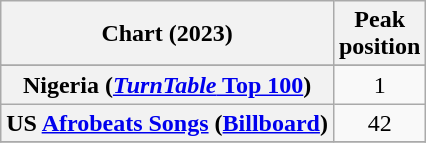<table class="wikitable plainrowheaders sortable" style="text-align:center">
<tr>
<th scope="col">Chart (2023)</th>
<th scope="col">Peak<br>position</th>
</tr>
<tr>
</tr>
<tr>
<th scope="row">Nigeria (<a href='#'><em>TurnTable</em> Top 100</a>)</th>
<td>1</td>
</tr>
<tr>
<th scope="row">US <a href='#'>Afrobeats Songs</a> (<a href='#'>Billboard</a>)</th>
<td>42</td>
</tr>
<tr>
</tr>
</table>
